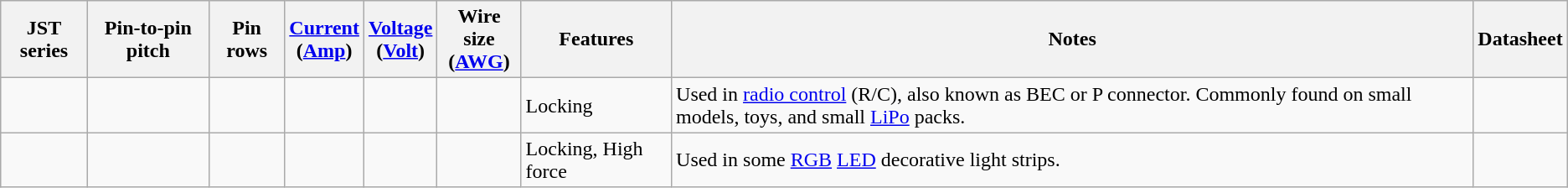<table class="wikitable">
<tr>
<th>JST series</th>
<th>Pin-to-pin pitch</th>
<th>Pin rows</th>
<th><a href='#'>Current</a><br>(<a href='#'>Amp</a>)</th>
<th><a href='#'>Voltage</a><br>(<a href='#'>Volt</a>)</th>
<th>Wire size<br>(<a href='#'>AWG</a>)</th>
<th>Features</th>
<th>Notes</th>
<th>Datasheet</th>
</tr>
<tr>
<td><center>   </center></td>
<td></td>
<td></td>
<td></td>
<td></td>
<td></td>
<td>Locking</td>
<td>Used in <a href='#'>radio control</a> (R/C), also known as BEC or P connector. Commonly found on small models, toys, and small <a href='#'>LiPo</a> packs.</td>
<td></td>
</tr>
<tr>
<td></td>
<td></td>
<td></td>
<td></td>
<td></td>
<td></td>
<td>Locking, High force</td>
<td>Used in some <a href='#'>RGB</a> <a href='#'>LED</a> decorative light strips.</td>
<td></td>
</tr>
</table>
